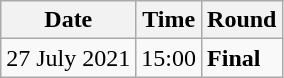<table class="wikitable">
<tr>
<th>Date</th>
<th>Time</th>
<th>Round</th>
</tr>
<tr>
<td>27 July 2021</td>
<td>15:00</td>
<td><strong>Final</strong></td>
</tr>
</table>
